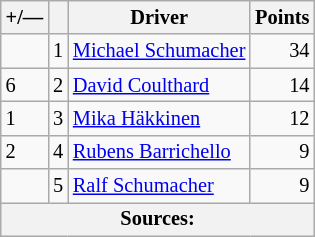<table class="wikitable" style="font-size: 85%;">
<tr>
<th scope="col">+/―</th>
<th scope="col"></th>
<th scope="col">Driver</th>
<th scope="col">Points</th>
</tr>
<tr>
<td align="left"></td>
<td align="center">1</td>
<td> <a href='#'>Michael Schumacher</a></td>
<td align="right">34</td>
</tr>
<tr>
<td align="left"> 6</td>
<td align="center">2</td>
<td> <a href='#'>David Coulthard</a></td>
<td align="right">14</td>
</tr>
<tr>
<td align="left"> 1</td>
<td align="center">3</td>
<td> <a href='#'>Mika Häkkinen</a></td>
<td align="right">12</td>
</tr>
<tr>
<td align="left"> 2</td>
<td align="center">4</td>
<td> <a href='#'>Rubens Barrichello</a></td>
<td align="right">9</td>
</tr>
<tr>
<td align="left"></td>
<td align="center">5</td>
<td> <a href='#'>Ralf Schumacher</a></td>
<td align="right">9</td>
</tr>
<tr>
<th colspan=4>Sources:</th>
</tr>
</table>
